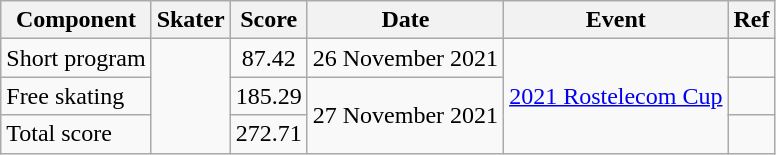<table class="wikitable">
<tr>
<th>Component</th>
<th>Skater</th>
<th>Score</th>
<th>Date</th>
<th>Event</th>
<th>Ref</th>
</tr>
<tr>
<td>Short program</td>
<td rowspan=3></td>
<td align="center">87.42</td>
<td>26 November 2021</td>
<td rowspan="3"><a href='#'>2021 Rostelecom Cup</a></td>
<td></td>
</tr>
<tr>
<td>Free skating</td>
<td align="center">185.29</td>
<td rowspan=2>27 November 2021</td>
<td></td>
</tr>
<tr>
<td>Total score</td>
<td align="center">272.71</td>
<td></td>
</tr>
</table>
